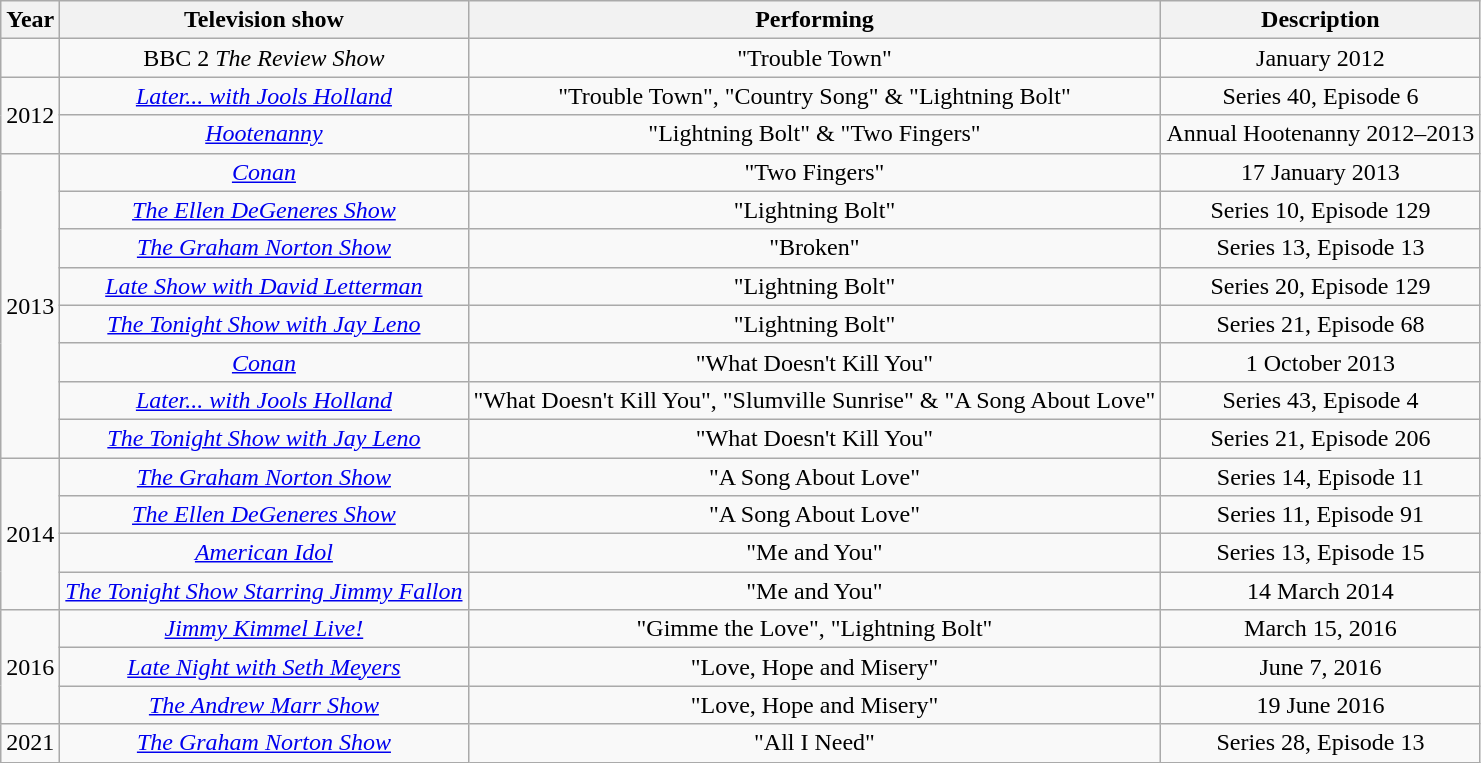<table class="wikitable plainrowheaders sortable" style="text-align:center;">
<tr>
<th scope="col">Year</th>
<th scope="col">Television show</th>
<th scope="col">Performing</th>
<th scope="col" class="unsortable">Description</th>
</tr>
<tr>
<td></td>
<td>BBC 2 <em>The Review Show</em></td>
<td>"Trouble Town"</td>
<td>January 2012</td>
</tr>
<tr>
<td rowspan="2">2012</td>
<td><em><a href='#'>Later... with Jools Holland</a></em></td>
<td>"Trouble Town", "Country Song" & "Lightning Bolt"</td>
<td>Series 40, Episode 6</td>
</tr>
<tr>
<td><em><a href='#'>Hootenanny</a></em></td>
<td>"Lightning Bolt" & "Two Fingers"</td>
<td>Annual Hootenanny 2012–2013</td>
</tr>
<tr>
<td rowspan="8">2013</td>
<td><em><a href='#'>Conan</a></em></td>
<td>"Two Fingers"</td>
<td>17 January 2013</td>
</tr>
<tr>
<td><em><a href='#'>The Ellen DeGeneres Show</a></em></td>
<td>"Lightning Bolt"</td>
<td>Series 10, Episode 129</td>
</tr>
<tr>
<td><em><a href='#'>The Graham Norton Show</a></em></td>
<td>"Broken"</td>
<td>Series 13, Episode 13</td>
</tr>
<tr>
<td><em><a href='#'>Late Show with David Letterman</a></em></td>
<td>"Lightning Bolt"</td>
<td>Series 20, Episode 129</td>
</tr>
<tr>
<td><em><a href='#'>The Tonight Show with Jay Leno</a></em></td>
<td>"Lightning Bolt"</td>
<td>Series 21, Episode 68</td>
</tr>
<tr>
<td><em><a href='#'>Conan</a></em></td>
<td>"What Doesn't Kill You"</td>
<td>1 October 2013</td>
</tr>
<tr>
<td><em><a href='#'>Later... with Jools Holland</a></em></td>
<td>"What Doesn't Kill You", "Slumville Sunrise" & "A Song About Love"</td>
<td>Series 43, Episode 4</td>
</tr>
<tr>
<td><em><a href='#'>The Tonight Show with Jay Leno</a></em></td>
<td>"What Doesn't Kill You"</td>
<td>Series 21, Episode 206</td>
</tr>
<tr>
<td rowspan="4">2014</td>
<td><em><a href='#'>The Graham Norton Show</a></em></td>
<td>"A Song About Love"</td>
<td>Series 14, Episode 11</td>
</tr>
<tr>
<td><em><a href='#'>The Ellen DeGeneres Show</a></em></td>
<td>"A Song About Love"</td>
<td>Series 11, Episode 91</td>
</tr>
<tr>
<td><em><a href='#'>American Idol</a></em></td>
<td>"Me and You"</td>
<td>Series 13, Episode 15</td>
</tr>
<tr>
<td><em><a href='#'>The Tonight Show Starring Jimmy Fallon</a></em></td>
<td>"Me and You"</td>
<td>14 March 2014</td>
</tr>
<tr>
<td rowspan="3">2016</td>
<td><em><a href='#'>Jimmy Kimmel Live!</a></em></td>
<td>"Gimme the Love", "Lightning Bolt"</td>
<td>March 15, 2016</td>
</tr>
<tr>
<td><em><a href='#'>Late Night with Seth Meyers</a></em></td>
<td>"Love, Hope and Misery"</td>
<td>June 7, 2016</td>
</tr>
<tr>
<td><em><a href='#'>The Andrew Marr Show</a></em></td>
<td>"Love, Hope and Misery"</td>
<td>19 June 2016</td>
</tr>
<tr>
<td rowspan="2">2021</td>
<td><em><a href='#'>The Graham Norton Show</a></em></td>
<td>"All I Need"</td>
<td>Series 28, Episode 13</td>
</tr>
</table>
